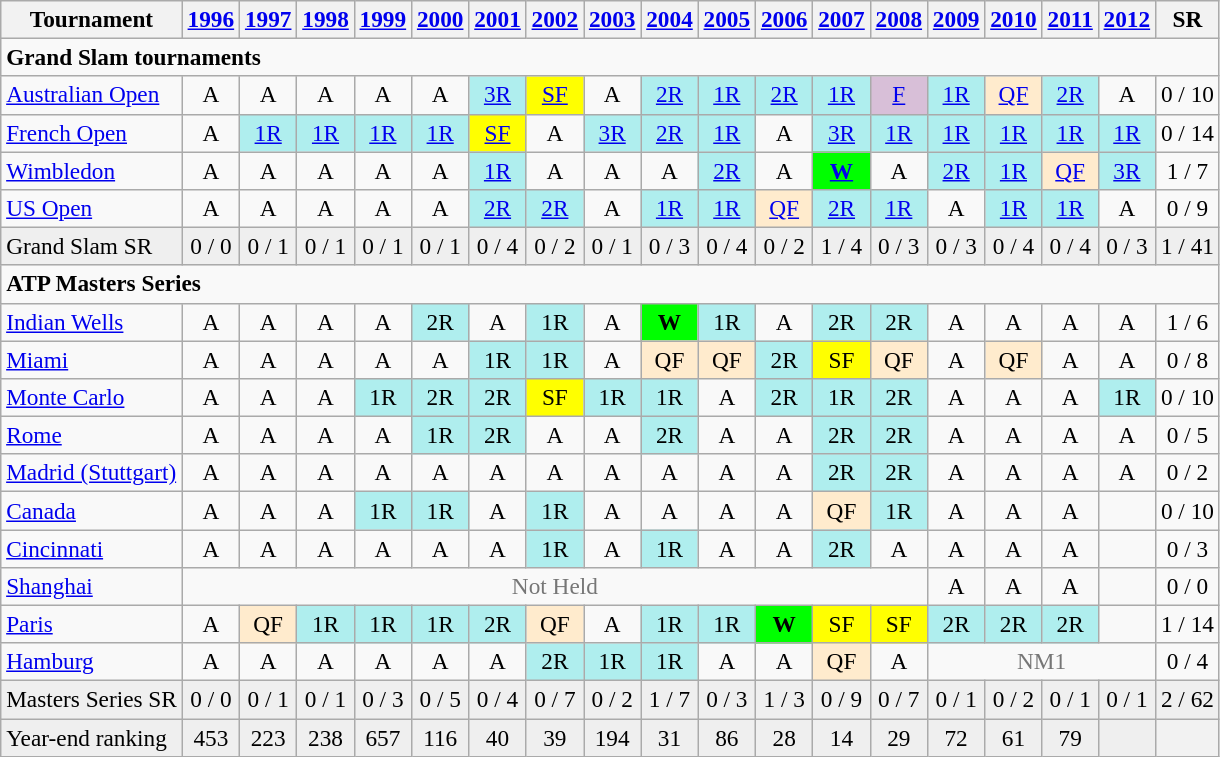<table class=wikitable style=text-align:center;font-size:97%>
<tr>
<th>Tournament</th>
<th><a href='#'>1996</a></th>
<th><a href='#'>1997</a></th>
<th><a href='#'>1998</a></th>
<th><a href='#'>1999</a></th>
<th><a href='#'>2000</a></th>
<th><a href='#'>2001</a></th>
<th><a href='#'>2002</a></th>
<th><a href='#'>2003</a></th>
<th><a href='#'>2004</a></th>
<th><a href='#'>2005</a></th>
<th><a href='#'>2006</a></th>
<th><a href='#'>2007</a></th>
<th><a href='#'>2008</a></th>
<th><a href='#'>2009</a></th>
<th><a href='#'>2010</a></th>
<th><a href='#'>2011</a></th>
<th><a href='#'>2012</a></th>
<th>SR</th>
</tr>
<tr>
<td colspan=20 align=left><strong>Grand Slam tournaments</strong></td>
</tr>
<tr>
<td align=left><a href='#'>Australian Open</a></td>
<td>A</td>
<td>A</td>
<td>A</td>
<td>A</td>
<td>A</td>
<td bgcolor=afeeee><a href='#'>3R</a></td>
<td bgcolor=yellow><a href='#'>SF</a></td>
<td>A</td>
<td bgcolor=afeeee><a href='#'>2R</a></td>
<td bgcolor=afeeee><a href='#'>1R</a></td>
<td bgcolor=afeeee><a href='#'>2R</a></td>
<td bgcolor=afeeee><a href='#'>1R</a></td>
<td bgcolor=thistle><a href='#'>F</a></td>
<td bgcolor=afeeee><a href='#'>1R</a></td>
<td bgcolor=ffebcd><a href='#'>QF</a></td>
<td bgcolor=afeeee><a href='#'>2R</a></td>
<td>A</td>
<td>0 / 10</td>
</tr>
<tr>
<td align=left><a href='#'>French Open</a></td>
<td>A</td>
<td bgcolor=afeeee><a href='#'>1R</a></td>
<td bgcolor=afeeee><a href='#'>1R</a></td>
<td bgcolor=afeeee><a href='#'>1R</a></td>
<td bgcolor=afeeee><a href='#'>1R</a></td>
<td bgcolor=yellow><a href='#'>SF</a></td>
<td>A</td>
<td bgcolor=afeeee><a href='#'>3R</a></td>
<td bgcolor=afeeee><a href='#'>2R</a></td>
<td bgcolor=afeeee><a href='#'>1R</a></td>
<td>A</td>
<td bgcolor=afeeee><a href='#'>3R</a></td>
<td bgcolor=afeeee><a href='#'>1R</a></td>
<td bgcolor=afeeee><a href='#'>1R</a></td>
<td bgcolor=afeeee><a href='#'>1R</a></td>
<td bgcolor=afeeee><a href='#'>1R</a></td>
<td bgcolor=afeeee><a href='#'>1R</a></td>
<td>0 / 14</td>
</tr>
<tr>
<td align=left><a href='#'>Wimbledon</a></td>
<td>A</td>
<td>A</td>
<td>A</td>
<td>A</td>
<td>A</td>
<td bgcolor=afeeee><a href='#'>1R</a></td>
<td>A</td>
<td>A</td>
<td>A</td>
<td bgcolor=afeeee><a href='#'>2R</a></td>
<td>A</td>
<td bgcolor=lime><a href='#'><strong>W</strong></a></td>
<td>A</td>
<td bgcolor=afeeee><a href='#'>2R</a></td>
<td bgcolor=afeeee><a href='#'>1R</a></td>
<td bgcolor=ffebcd><a href='#'>QF</a></td>
<td bgcolor=afeeee><a href='#'>3R</a></td>
<td>1 / 7</td>
</tr>
<tr>
<td align=left><a href='#'>US Open</a></td>
<td>A</td>
<td>A</td>
<td>A</td>
<td>A</td>
<td>A</td>
<td bgcolor=afeeee><a href='#'>2R</a></td>
<td bgcolor=afeeee><a href='#'>2R</a></td>
<td>A</td>
<td bgcolor=afeeee><a href='#'>1R</a></td>
<td bgcolor=afeeee><a href='#'>1R</a></td>
<td bgcolor=ffebcd><a href='#'>QF</a></td>
<td bgcolor=afeeee><a href='#'>2R</a></td>
<td bgcolor=afeeee><a href='#'>1R</a></td>
<td>A</td>
<td bgcolor=afeeee><a href='#'>1R</a></td>
<td bgcolor=afeeee><a href='#'>1R</a></td>
<td>A</td>
<td>0 / 9</td>
</tr>
<tr bgcolor=efefef>
<td align=left>Grand Slam SR</td>
<td>0 / 0</td>
<td>0 / 1</td>
<td>0 / 1</td>
<td>0 / 1</td>
<td>0 / 1</td>
<td>0 / 4</td>
<td>0 / 2</td>
<td>0 / 1</td>
<td>0 / 3</td>
<td>0 / 4</td>
<td>0 / 2</td>
<td>1 / 4</td>
<td>0 / 3</td>
<td>0 / 3</td>
<td>0 / 4</td>
<td>0 / 4</td>
<td>0 / 3</td>
<td>1 / 41</td>
</tr>
<tr>
<td colspan=20 align=left><strong>ATP Masters Series</strong></td>
</tr>
<tr>
<td align=left><a href='#'>Indian Wells</a></td>
<td>A</td>
<td>A</td>
<td>A</td>
<td>A</td>
<td bgcolor=afeeee>2R</td>
<td>A</td>
<td bgcolor=afeeee>1R</td>
<td>A</td>
<td bgcolor=lime><strong>W</strong></td>
<td bgcolor=afeeee>1R</td>
<td>A</td>
<td bgcolor=afeeee>2R</td>
<td bgcolor=afeeee>2R</td>
<td>A</td>
<td>A</td>
<td>A</td>
<td>A</td>
<td>1 / 6</td>
</tr>
<tr>
<td align=left><a href='#'>Miami</a></td>
<td>A</td>
<td>A</td>
<td>A</td>
<td>A</td>
<td>A</td>
<td bgcolor=afeeee>1R</td>
<td bgcolor=afeeee>1R</td>
<td>A</td>
<td bgcolor=ffebcd>QF</td>
<td bgcolor=ffebcd>QF</td>
<td bgcolor=afeeee>2R</td>
<td bgcolor=yellow>SF</td>
<td bgcolor=ffebcd>QF</td>
<td>A</td>
<td bgcolor=ffebcd>QF</td>
<td>A</td>
<td>A</td>
<td>0 / 8</td>
</tr>
<tr>
<td align=left><a href='#'>Monte Carlo</a></td>
<td>A</td>
<td>A</td>
<td>A</td>
<td bgcolor=afeeee>1R</td>
<td bgcolor=afeeee>2R</td>
<td bgcolor=afeeee>2R</td>
<td bgcolor=yellow>SF</td>
<td bgcolor=afeeee>1R</td>
<td bgcolor=afeeee>1R</td>
<td>A</td>
<td bgcolor=afeeee>2R</td>
<td bgcolor=afeeee>1R</td>
<td bgcolor=afeeee>2R</td>
<td>A</td>
<td>A</td>
<td>A</td>
<td bgcolor=afeeee>1R</td>
<td>0 / 10</td>
</tr>
<tr>
<td align=left><a href='#'>Rome</a></td>
<td>A</td>
<td>A</td>
<td>A</td>
<td>A</td>
<td bgcolor=afeeee>1R</td>
<td bgcolor=afeeee>2R</td>
<td>A</td>
<td>A</td>
<td bgcolor=afeeee>2R</td>
<td>A</td>
<td>A</td>
<td bgcolor=afeeee>2R</td>
<td bgcolor=afeeee>2R</td>
<td>A</td>
<td>A</td>
<td>A</td>
<td>A</td>
<td>0 / 5</td>
</tr>
<tr>
<td align=left><a href='#'>Madrid (Stuttgart)</a></td>
<td>A</td>
<td>A</td>
<td>A</td>
<td>A</td>
<td>A</td>
<td>A</td>
<td>A</td>
<td>A</td>
<td>A</td>
<td>A</td>
<td>A</td>
<td bgcolor=afeeee>2R</td>
<td bgcolor=afeeee>2R</td>
<td>A</td>
<td>A</td>
<td>A</td>
<td>A</td>
<td>0 / 2</td>
</tr>
<tr>
<td align=left><a href='#'>Canada</a></td>
<td>A</td>
<td>A</td>
<td>A</td>
<td bgcolor=afeeee>1R</td>
<td bgcolor=afeeee>1R</td>
<td>A</td>
<td bgcolor=afeeee>1R</td>
<td>A</td>
<td>A</td>
<td>A</td>
<td>A</td>
<td bgcolor=ffebcd>QF</td>
<td bgcolor=afeeee>1R</td>
<td>A</td>
<td>A</td>
<td>A</td>
<td></td>
<td>0 / 10</td>
</tr>
<tr>
<td align=left><a href='#'>Cincinnati</a></td>
<td>A</td>
<td>A</td>
<td>A</td>
<td>A</td>
<td>A</td>
<td>A</td>
<td bgcolor=afeeee>1R</td>
<td>A</td>
<td bgcolor=afeeee>1R</td>
<td>A</td>
<td>A</td>
<td bgcolor=afeeee>2R</td>
<td>A</td>
<td>A</td>
<td>A</td>
<td>A</td>
<td></td>
<td>0 / 3</td>
</tr>
<tr>
<td align=left><a href='#'>Shanghai</a></td>
<td colspan=13 style=color:#767676>Not Held</td>
<td>A</td>
<td>A</td>
<td>A</td>
<td></td>
<td>0 / 0</td>
</tr>
<tr>
<td align=left><a href='#'>Paris</a></td>
<td>A</td>
<td bgcolor=ffebcd>QF</td>
<td bgcolor=afeeee>1R</td>
<td bgcolor=afeeee>1R</td>
<td bgcolor=afeeee>1R</td>
<td bgcolor=afeeee>2R</td>
<td bgcolor=ffebcd>QF</td>
<td>A</td>
<td bgcolor=afeeee>1R</td>
<td bgcolor=afeeee>1R</td>
<td bgcolor=lime><strong>W</strong></td>
<td bgcolor=yellow>SF</td>
<td bgcolor=yellow>SF</td>
<td bgcolor=afeeee>2R</td>
<td bgcolor=afeeee>2R</td>
<td bgcolor=afeeee>2R</td>
<td></td>
<td>1 / 14</td>
</tr>
<tr>
<td align=left><a href='#'>Hamburg</a></td>
<td>A</td>
<td>A</td>
<td>A</td>
<td>A</td>
<td>A</td>
<td>A</td>
<td bgcolor=afeeee>2R</td>
<td bgcolor=afeeee>1R</td>
<td bgcolor=afeeee>1R</td>
<td>A</td>
<td>A</td>
<td bgcolor=ffebcd>QF</td>
<td>A</td>
<td colspan=4 style=color:#767676>NM1</td>
<td>0 / 4</td>
</tr>
<tr bgcolor=efefef>
<td align=left>Masters Series SR</td>
<td>0 / 0</td>
<td>0 / 1</td>
<td>0 / 1</td>
<td>0 / 3</td>
<td>0 / 5</td>
<td>0 / 4</td>
<td>0 / 7</td>
<td>0 / 2</td>
<td>1 / 7</td>
<td>0 / 3</td>
<td>1 / 3</td>
<td>0 / 9</td>
<td>0 / 7</td>
<td>0 / 1</td>
<td>0 / 2</td>
<td>0 / 1</td>
<td>0 / 1</td>
<td>2 / 62</td>
</tr>
<tr bgcolor=efefef>
<td align=left>Year-end ranking</td>
<td>453</td>
<td>223</td>
<td>238</td>
<td>657</td>
<td>116</td>
<td>40</td>
<td>39</td>
<td>194</td>
<td>31</td>
<td>86</td>
<td>28</td>
<td>14</td>
<td>29</td>
<td>72</td>
<td>61</td>
<td>79</td>
<td></td>
<th></th>
</tr>
</table>
